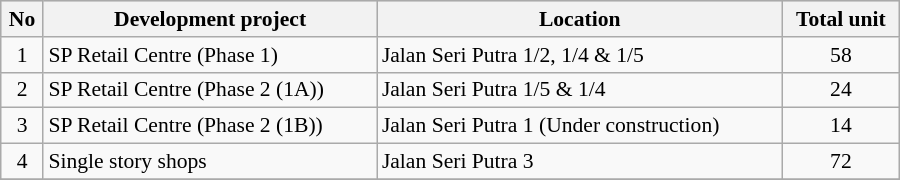<table class="wikitable" style="font-size: 90%" width="600" align="center">
<tr bgcolor=lightgrey>
<th>No</th>
<th>Development project</th>
<th>Location</th>
<th>Total unit</th>
</tr>
<tr>
<td align=center>1</td>
<td>SP Retail Centre (Phase 1)</td>
<td>Jalan Seri Putra 1/2, 1/4 & 1/5</td>
<td align=center>58</td>
</tr>
<tr>
<td align=center>2</td>
<td>SP Retail Centre (Phase 2 (1A))</td>
<td>Jalan Seri Putra 1/5 & 1/4</td>
<td align=center>24</td>
</tr>
<tr>
<td align=center>3</td>
<td>SP Retail Centre (Phase 2 (1B))</td>
<td>Jalan Seri Putra 1 (Under construction)</td>
<td align=center>14</td>
</tr>
<tr>
<td align=center>4</td>
<td>Single story shops</td>
<td>Jalan Seri Putra 3</td>
<td align=center>72</td>
</tr>
<tr>
</tr>
</table>
